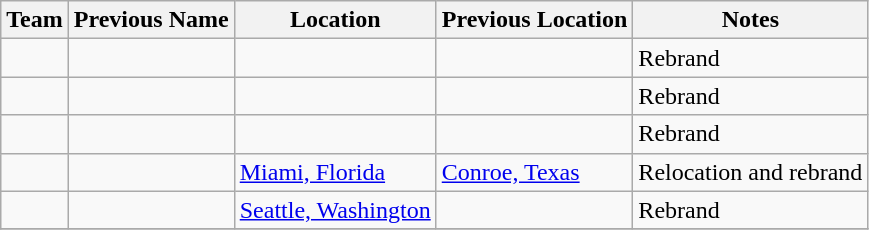<table class="wikitable sortable">
<tr>
<th>Team</th>
<th>Previous Name</th>
<th>Location</th>
<th>Previous Location</th>
<th class=unsortable>Notes</th>
</tr>
<tr>
<td></td>
<td></td>
<td></td>
<td></td>
<td>Rebrand</td>
</tr>
<tr>
<td></td>
<td></td>
<td></td>
<td></td>
<td>Rebrand</td>
</tr>
<tr>
<td></td>
<td></td>
<td></td>
<td></td>
<td>Rebrand</td>
</tr>
<tr>
<td></td>
<td></td>
<td><a href='#'>Miami, Florida</a></td>
<td><a href='#'>Conroe, Texas</a></td>
<td>Relocation and rebrand</td>
</tr>
<tr>
<td></td>
<td></td>
<td><a href='#'>Seattle, Washington</a></td>
<td></td>
<td>Rebrand</td>
</tr>
<tr>
</tr>
</table>
